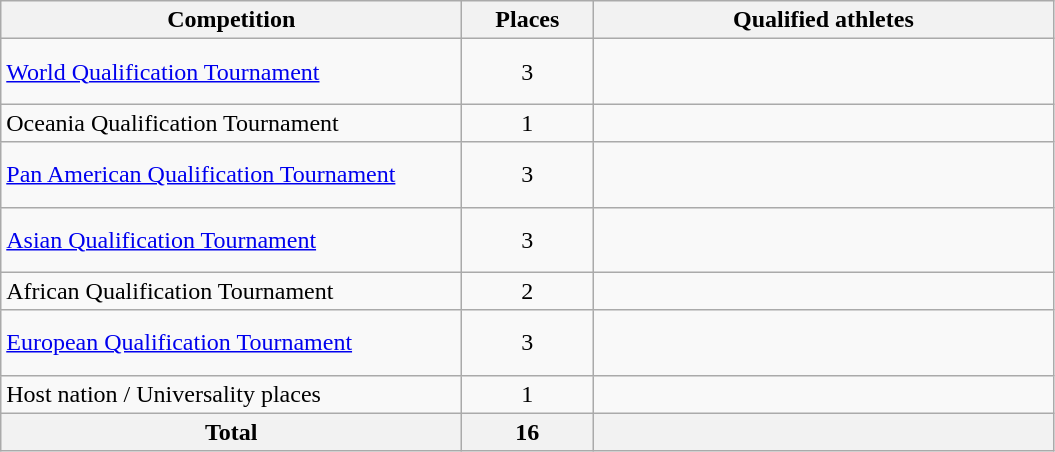<table class = "wikitable">
<tr>
<th width=300>Competition</th>
<th width=80>Places</th>
<th width=300>Qualified athletes</th>
</tr>
<tr>
<td><a href='#'>World Qualification Tournament</a></td>
<td align="center">3</td>
<td><br><br></td>
</tr>
<tr>
<td>Oceania Qualification Tournament</td>
<td align="center">1</td>
<td></td>
</tr>
<tr>
<td><a href='#'>Pan American Qualification Tournament</a></td>
<td align="center">3</td>
<td><br><br></td>
</tr>
<tr>
<td><a href='#'>Asian Qualification Tournament</a></td>
<td align="center">3</td>
<td><br><br></td>
</tr>
<tr>
<td>African Qualification Tournament</td>
<td align="center">2</td>
<td><br></td>
</tr>
<tr>
<td><a href='#'>European Qualification Tournament</a></td>
<td align="center">3</td>
<td><br><br></td>
</tr>
<tr>
<td>Host nation / Universality places</td>
<td align="center">1</td>
<td></td>
</tr>
<tr>
<th>Total</th>
<th>16</th>
<th></th>
</tr>
</table>
